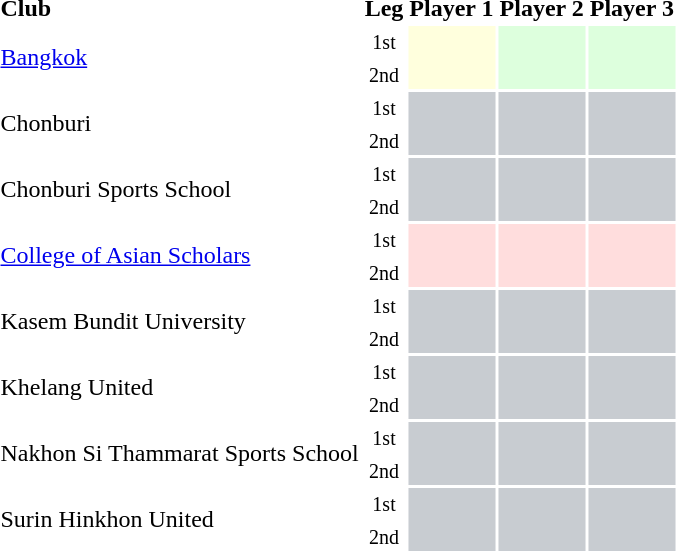<table class="sortable" style="text-align:left">
<tr>
<th>Club</th>
<th>Leg</th>
<th>Player 1</th>
<th>Player 2</th>
<th>Player 3</th>
</tr>
<tr>
<td rowspan="2"><a href='#'>Bangkok</a></td>
<td align="center"><small>1st</small></td>
<td bgcolor="#ffffdd"rowspan="2"></td>
<td bgcolor="#ddffdd"rowspan="2"></td>
<td bgcolor="#ddffdd"rowspan="2"></td>
</tr>
<tr>
<td align="center"><small>2nd</small></td>
</tr>
<tr>
<td rowspan="2">Chonburi</td>
<td align="center"><small>1st</small></td>
<td bgcolor="#c8ccd1"rowspan="2"></td>
<td bgcolor="#c8ccd1"rowspan="2"></td>
<td bgcolor="#c8ccd1"rowspan="2"></td>
</tr>
<tr>
<td align="center"><small>2nd</small></td>
</tr>
<tr>
<td rowspan="2">Chonburi Sports School</td>
<td align="center"><small>1st</small></td>
<td bgcolor="#c8ccd1"rowspan="2"></td>
<td bgcolor="#c8ccd1"rowspan="2"></td>
<td bgcolor="#c8ccd1"rowspan="2"></td>
</tr>
<tr>
<td align="center"><small>2nd</small></td>
</tr>
<tr>
<td rowspan="2"><a href='#'>College of Asian Scholars</a></td>
<td align="center"><small>1st</small></td>
<td bgcolor="#ffdddd"rowspan="2"></td>
<td bgcolor="#ffdddd"rowspan="2"></td>
<td bgcolor="#ffdddd"rowspan="2"></td>
</tr>
<tr>
<td align="center"><small>2nd</small></td>
</tr>
<tr>
<td rowspan="2">Kasem Bundit University</td>
<td align="center"><small>1st</small></td>
<td bgcolor="#c8ccd1"rowspan="2"></td>
<td bgcolor="#c8ccd1"rowspan="2"></td>
<td bgcolor="#c8ccd1"rowspan="2"></td>
</tr>
<tr>
<td align="center"><small>2nd</small></td>
</tr>
<tr>
<td rowspan="2">Khelang United</td>
<td align="center"><small>1st</small></td>
<td bgcolor="#c8ccd1"rowspan="2"></td>
<td bgcolor="#c8ccd1"rowspan="2"></td>
<td bgcolor="#c8ccd1"rowspan="2"></td>
</tr>
<tr>
<td align="center"><small>2nd</small></td>
</tr>
<tr>
<td rowspan="2">Nakhon Si Thammarat Sports School</td>
<td align="center"><small>1st</small></td>
<td bgcolor="#c8ccd1"rowspan="2"></td>
<td bgcolor="#c8ccd1"rowspan="2"></td>
<td bgcolor="#c8ccd1"rowspan="2"></td>
</tr>
<tr>
<td align="center"><small>2nd</small></td>
</tr>
<tr>
<td rowspan="2">Surin Hinkhon United</td>
<td align="center"><small>1st</small></td>
<td bgcolor="#c8ccd1"rowspan="2"></td>
<td bgcolor="#c8ccd1"rowspan="2"></td>
<td bgcolor="#c8ccd1"rowspan="2"></td>
</tr>
<tr>
<td align="center"><small>2nd</small></td>
</tr>
</table>
